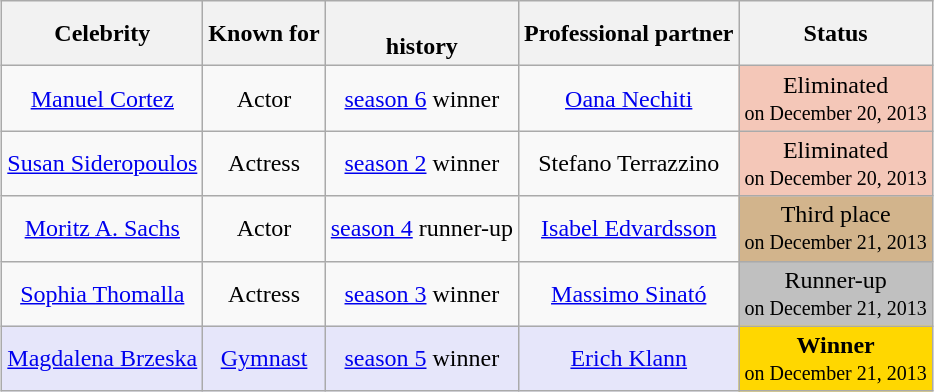<table class= "wikitable sortable" style="text-align: center; margin:auto; align: center">
<tr>
<th>Celebrity</th>
<th>Known for</th>
<th><br>history</th>
<th>Professional partner</th>
<th>Status</th>
</tr>
<tr>
<td><a href='#'>Manuel Cortez</a></td>
<td>Actor</td>
<td><a href='#'>season 6</a> winner</td>
<td><a href='#'>Oana Nechiti</a></td>
<td bgcolor="#F4C7B8">Eliminated<br><small>on December 20, 2013</small></td>
</tr>
<tr>
<td><a href='#'>Susan Sideropoulos</a></td>
<td>Actress</td>
<td><a href='#'>season 2</a> winner</td>
<td>Stefano Terrazzino</td>
<td bgcolor="#F4C7B8">Eliminated<br><small>on December 20, 2013</small></td>
</tr>
<tr>
<td><a href='#'>Moritz A. Sachs</a></td>
<td>Actor</td>
<td><a href='#'>season 4</a> runner-up</td>
<td><a href='#'>Isabel Edvardsson</a></td>
<td bgcolor="tan">Third place<br><small>on December 21, 2013</small></td>
</tr>
<tr>
<td><a href='#'>Sophia Thomalla</a></td>
<td>Actress</td>
<td><a href='#'>season 3</a> winner</td>
<td><a href='#'>Massimo Sinató</a></td>
<td bgcolor="silver">Runner-up<br><small>on December 21, 2013</small></td>
</tr>
<tr bgcolor="lavender">
<td><a href='#'>Magdalena Brzeska</a></td>
<td><a href='#'>Gymnast</a></td>
<td><a href='#'>season 5</a> winner</td>
<td><a href='#'>Erich Klann</a></td>
<td bgcolor="gold"><strong>Winner</strong><br><small>on December 21, 2013</small></td>
</tr>
</table>
